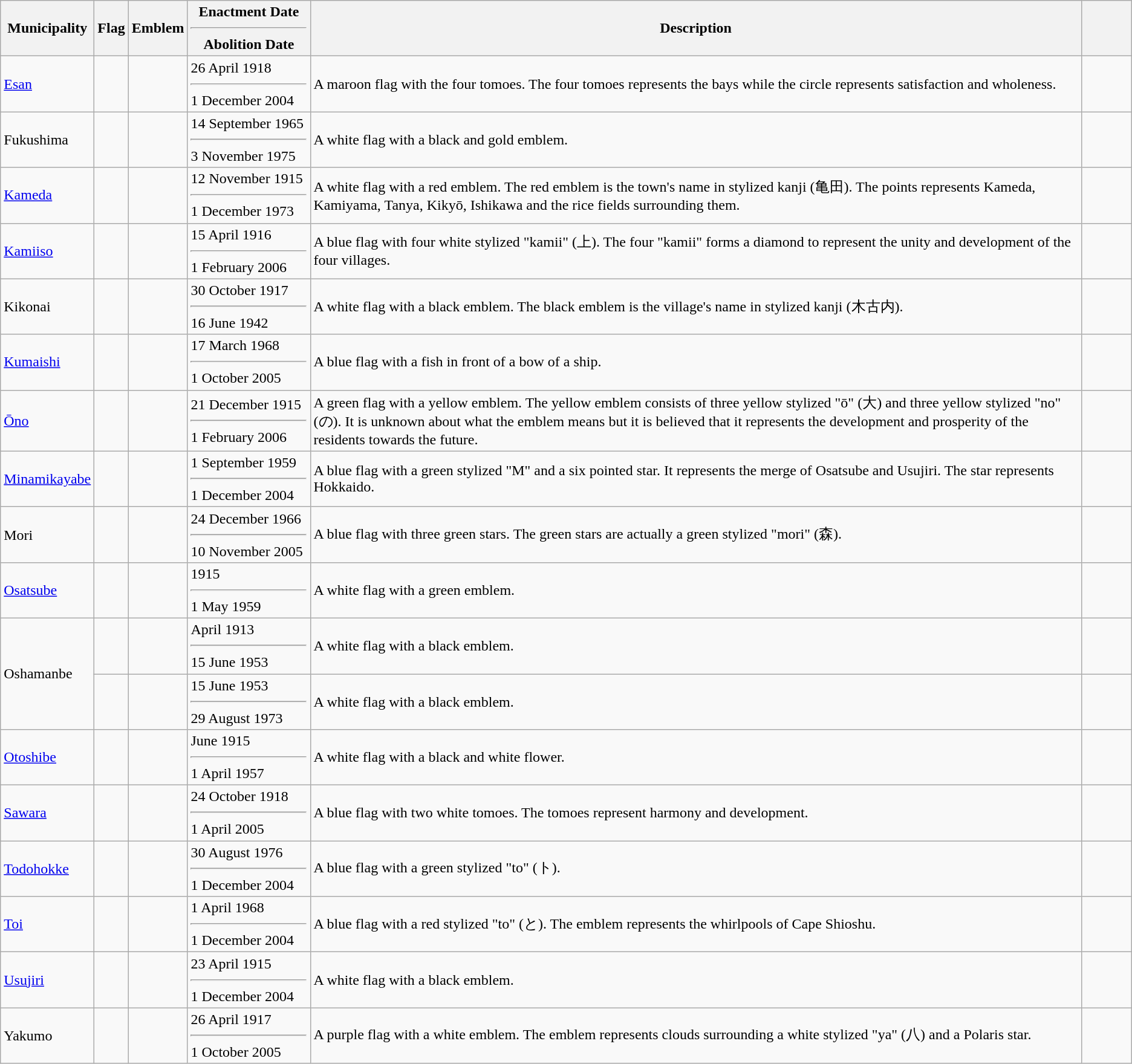<table class="wikitable">
<tr>
<th style="width:12ch;">Municipality</th>
<th>Flag</th>
<th>Emblem</th>
<th style="width:16ch;">Enactment Date<hr>Abolition Date</th>
<th>Description</th>
<th style="width:6ch;"></th>
</tr>
<tr>
<td><a href='#'>Esan</a></td>
<td></td>
<td></td>
<td>26 April 1918<hr>1 December 2004</td>
<td>A maroon flag with the four tomoes. The four tomoes represents the bays while the circle represents satisfaction and wholeness.</td>
<td></td>
</tr>
<tr>
<td>Fukushima</td>
<td></td>
<td></td>
<td>14 September 1965<hr>3 November 1975</td>
<td>A white flag with a black and gold emblem.</td>
<td></td>
</tr>
<tr>
<td><a href='#'>Kameda</a></td>
<td></td>
<td></td>
<td>12 November 1915<hr>1 December 1973</td>
<td>A white flag with a red emblem. The red emblem is the town's name in stylized kanji (亀田). The points represents Kameda, Kamiyama, Tanya, Kikyō, Ishikawa and the rice fields surrounding them.</td>
<td></td>
</tr>
<tr>
<td><a href='#'>Kamiiso</a></td>
<td></td>
<td></td>
<td>15 April 1916<hr>1 February 2006</td>
<td>A blue flag with four white stylized "kamii" (上). The four "kamii" forms a diamond to represent the unity and development of the four villages.</td>
<td></td>
</tr>
<tr>
<td>Kikonai</td>
<td></td>
<td></td>
<td>30 October 1917<hr>16 June 1942</td>
<td>A white flag with a black emblem. The black emblem is the village's name in stylized kanji (木古内).</td>
<td></td>
</tr>
<tr>
<td><a href='#'>Kumaishi</a></td>
<td></td>
<td></td>
<td>17 March 1968<hr>1 October 2005</td>
<td>A blue flag with a fish in front of a bow of a ship.</td>
<td></td>
</tr>
<tr>
<td><a href='#'>Ōno</a></td>
<td></td>
<td></td>
<td>21 December 1915<hr>1 February 2006</td>
<td>A green flag with a yellow emblem. The yellow emblem consists of three yellow stylized "ō" (大) and three yellow stylized "no" (の). It is unknown about what the emblem means but it is believed that it represents the development and prosperity of the residents towards the future.</td>
<td></td>
</tr>
<tr>
<td><a href='#'>Minamikayabe</a></td>
<td></td>
<td></td>
<td>1 September 1959<hr>1 December 2004</td>
<td>A blue flag with a green stylized "M" and a six pointed star. It represents the merge of Osatsube and Usujiri. The star represents Hokkaido.</td>
<td></td>
</tr>
<tr>
<td>Mori</td>
<td></td>
<td></td>
<td>24 December 1966<hr>10 November 2005</td>
<td>A blue flag with three green stars. The green stars are actually a green stylized "mori" (森).</td>
<td></td>
</tr>
<tr>
<td><a href='#'>Osatsube</a></td>
<td></td>
<td></td>
<td>1915<hr>1 May 1959</td>
<td>A white flag with a green emblem.</td>
<td></td>
</tr>
<tr>
<td rowspan =2>Oshamanbe</td>
<td></td>
<td></td>
<td>April 1913<hr>15 June 1953</td>
<td>A white flag with a black emblem.</td>
<td></td>
</tr>
<tr>
<td></td>
<td></td>
<td>15 June 1953<hr>29 August 1973</td>
<td>A white flag with a black emblem.</td>
<td></td>
</tr>
<tr>
<td><a href='#'>Otoshibe</a></td>
<td></td>
<td></td>
<td>June 1915<hr>1 April 1957</td>
<td>A white flag with a black and white flower.</td>
<td></td>
</tr>
<tr>
<td><a href='#'>Sawara</a></td>
<td></td>
<td></td>
<td>24 October 1918<hr>1 April 2005</td>
<td>A blue flag with two white tomoes. The tomoes represent harmony and development.</td>
<td></td>
</tr>
<tr>
<td><a href='#'>Todohokke</a></td>
<td></td>
<td></td>
<td>30 August 1976<hr>1 December 2004</td>
<td>A blue flag with a green stylized "to" (ト).</td>
<td></td>
</tr>
<tr>
<td><a href='#'>Toi</a></td>
<td></td>
<td></td>
<td>1 April 1968<hr>1 December 2004</td>
<td>A blue flag with a red stylized "to" (と). The emblem represents the whirlpools of Cape Shioshu.</td>
<td></td>
</tr>
<tr>
<td><a href='#'>Usujiri</a></td>
<td></td>
<td></td>
<td>23 April 1915<hr>1 December 2004</td>
<td>A white flag with a black emblem.</td>
<td></td>
</tr>
<tr>
<td>Yakumo</td>
<td></td>
<td></td>
<td>26 April 1917<hr>1 October 2005</td>
<td>A purple flag with a white emblem. The emblem represents clouds surrounding a white stylized "ya" (八) and a Polaris star.</td>
<td></td>
</tr>
</table>
